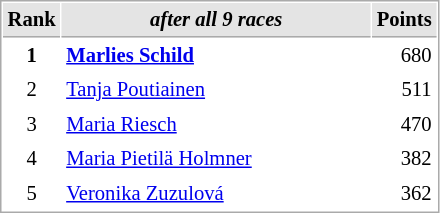<table cellspacing="1" cellpadding="3" style="border:1px solid #AAAAAA;font-size:86%">
<tr bgcolor="#E4E4E4">
<th style="border-bottom:1px solid #AAAAAA" width=10>Rank</th>
<th style="border-bottom:1px solid #AAAAAA" width=200><strong><em>after all 9 races</em></strong></th>
<th style="border-bottom:1px solid #AAAAAA" width=20>Points</th>
</tr>
<tr>
<td align="center"><strong>1</strong></td>
<td><strong> <a href='#'>Marlies Schild</a> </strong></td>
<td align="right">680</td>
</tr>
<tr>
<td align="center">2</td>
<td> <a href='#'>Tanja Poutiainen</a></td>
<td align="right">511</td>
</tr>
<tr>
<td align="center">3</td>
<td> <a href='#'>Maria Riesch</a></td>
<td align="right">470</td>
</tr>
<tr>
<td align="center">4</td>
<td> <a href='#'>Maria Pietilä Holmner</a></td>
<td align="right">382</td>
</tr>
<tr>
<td align="center">5</td>
<td> <a href='#'>Veronika Zuzulová</a></td>
<td align="right">362</td>
</tr>
</table>
